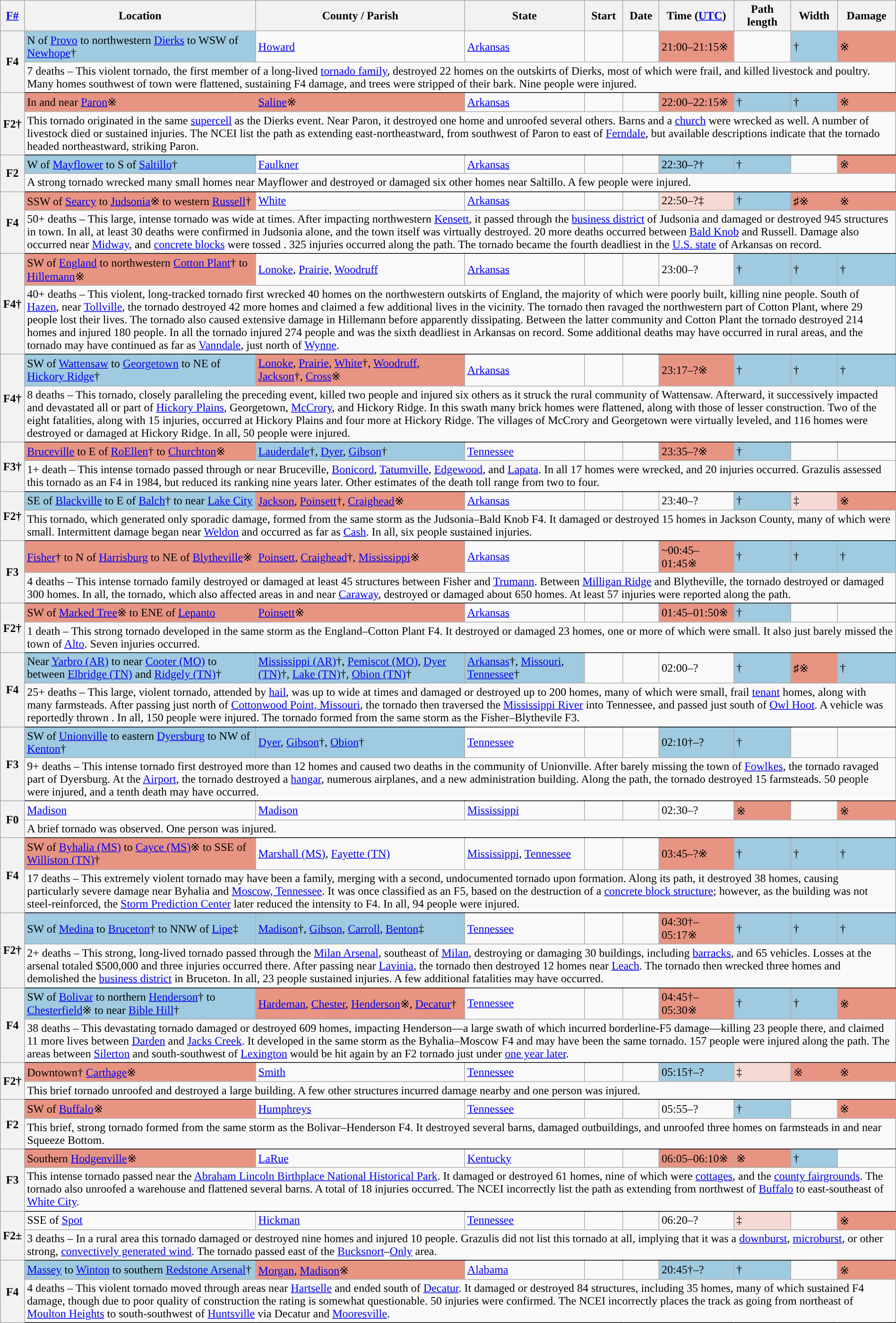<table class="wikitable sortable" style="width:100%;">
<tr>
<th scope="col"  style="width:2%; text-align:center;"><a href='#'>F#</a></th>
<th scope="col" text-align:center;" class="unsortable">Location</th>
<th scope="col" text-align:center;" class="unsortable">County / Parish</th>
<th scope="col" text-align:center;">State</th>
<th scope="col" align="center">Start </th>
<th scope="col" align="center">Date</th>
<th scope="col" text-align:center;">Time (<a href='#'>UTC</a>)</th>
<th scope="col" text-align:center;">Path length</th>
<th scope="col" text-align:center;">Width</th>
<th scope="col" text-align:center;">Damage</th>
</tr>
<tr>
<th scope="row" rowspan="2" style="background-color:#">F4</th>
<td bgcolor=#9FCADF>N of <a href='#'>Provo</a> to northwestern <a href='#'>Dierks</a> to WSW of <a href='#'>Newhope</a>†</td>
<td><a href='#'>Howard</a></td>
<td><a href='#'>Arkansas</a></td>
<td></td>
<td></td>
<td bgcolor=#E89483>21:00–21:15※</td>
<td></td>
<td bgcolor=#9FCADF>†</td>
<td bgcolor=#E89483>※</td>
</tr>
<tr class="expand-child">
<td colspan="9" style=" border-bottom: 1px solid black;">7 deaths – This violent tornado, the first member of a long-lived <a href='#'>tornado family</a>, destroyed 22 homes on the outskirts of Dierks, most of which were frail, and killed livestock and poultry. Many homes southwest of town were flattened, sustaining F4 damage, and trees were stripped of their bark. Nine people were injured.</td>
</tr>
<tr>
<th scope="row" rowspan="2" style="background-color:#">F2†</th>
<td bgcolor=#E89483>In and near <a href='#'>Paron</a>※</td>
<td bgcolor=#E89483><a href='#'>Saline</a>※</td>
<td><a href='#'>Arkansas</a></td>
<td></td>
<td></td>
<td bgcolor=#E89483>22:00–22:15※</td>
<td bgcolor=#9FCADF>†</td>
<td bgcolor=#9FCADF>†</td>
<td bgcolor=#E89483>※</td>
</tr>
<tr class="expand-child">
<td colspan="9" style=" border-bottom: 1px solid black;">This tornado originated in the same <a href='#'>supercell</a> as the Dierks event. Near Paron, it destroyed one home and unroofed several others. Barns and a <a href='#'>church</a> were wrecked as well. A number of livestock died or sustained injuries. The NCEI list the path as extending east-northeastward, from southwest of Paron to east of <a href='#'>Ferndale</a>, but available descriptions indicate that the tornado headed northeastward, striking Paron.</td>
</tr>
<tr>
<th scope="row" rowspan="2" style="background-color:#">F2</th>
<td bgcolor=#9FCADF>W of <a href='#'>Mayflower</a> to S of <a href='#'>Saltillo</a>†</td>
<td><a href='#'>Faulkner</a></td>
<td><a href='#'>Arkansas</a></td>
<td></td>
<td></td>
<td bgcolor=#9FCADF>22:30–?†</td>
<td bgcolor=#9FCADF>†</td>
<td></td>
<td bgcolor=#E89483>※</td>
</tr>
<tr class="expand-child">
<td colspan="9" style=" border-bottom: 1px solid black;">A strong tornado wrecked many small homes near Mayflower and destroyed or damaged six other homes near Saltillo. A few people were injured.</td>
</tr>
<tr>
<th scope="row" rowspan="2" style="background-color:#">F4</th>
<td bgcolor=#E89483>SSW of <a href='#'>Searcy</a> to <a href='#'>Judsonia</a>※ to western <a href='#'>Russell</a>†</td>
<td><a href='#'>White</a></td>
<td><a href='#'>Arkansas</a></td>
<td></td>
<td></td>
<td bgcolor=#F7D9D3>22:50–?‡</td>
<td bgcolor=#9FCADF>†</td>
<td bgcolor=#E89483>♯※</td>
<td bgcolor=#E89483>※</td>
</tr>
<tr class="expand-child">
<td colspan="9" style=" border-bottom: 1px solid black;">50+ deaths – This large, intense tornado was  wide at times. After impacting northwestern <a href='#'>Kensett</a>, it passed through the <a href='#'>business district</a> of Judsonia and damaged or destroyed 945 structures in town. In all, at least 30 deaths were confirmed in Judsonia alone, and the town itself was virtually destroyed. 20 more deaths occurred between <a href='#'>Bald Knob</a> and Russell. Damage also occurred near <a href='#'>Midway</a>, and  <a href='#'>concrete blocks</a> were tossed . 325 injuries occurred along the path. The tornado became the fourth deadliest in the <a href='#'>U.S. state</a> of Arkansas on record.</td>
</tr>
<tr>
<th scope="row" rowspan="2" style="background-color:#">F4†</th>
<td bgcolor=#E89483>SW of <a href='#'>England</a> to northwestern <a href='#'>Cotton Plant</a>† to <a href='#'>Hillemann</a>※</td>
<td><a href='#'>Lonoke</a>, <a href='#'>Prairie</a>, <a href='#'>Woodruff</a></td>
<td><a href='#'>Arkansas</a></td>
<td></td>
<td></td>
<td>23:00–?</td>
<td bgcolor=#9FCADF>†</td>
<td bgcolor=#9FCADF>†</td>
<td bgcolor=#9FCADF>†</td>
</tr>
<tr class="expand-child">
<td colspan="9" style=" border-bottom: 1px solid black;">40+ deaths – This violent, long-tracked tornado first wrecked 40 homes on the northwestern outskirts of England, the majority of which were poorly built, killing nine people. South of <a href='#'>Hazen</a>, near <a href='#'>Tollville</a>, the tornado destroyed 42 more homes and claimed a few additional lives in the vicinity. The tornado then ravaged the northwestern part of Cotton Plant, where 29 people lost their lives. The tornado also caused extensive damage in Hillemann before apparently dissipating. Between the latter community and Cotton Plant the tornado destroyed 214 homes and injured 180 people. In all the tornado injured 274 people and was the sixth deadliest in Arkansas on record. Some additional deaths may have occurred in rural areas, and the tornado may have continued as far as <a href='#'>Vanndale</a>, just north of <a href='#'>Wynne</a>.</td>
</tr>
<tr>
<th scope="row" rowspan="2" style="background-color:#">F4†</th>
<td bgcolor=#9FCADF>SW of <a href='#'>Wattensaw</a> to <a href='#'>Georgetown</a> to NE of <a href='#'>Hickory Ridge</a>†</td>
<td bgcolor=#E89483><a href='#'>Lonoke</a>, <a href='#'>Prairie</a>, <a href='#'>White</a>†, <a href='#'>Woodruff</a>, <a href='#'>Jackson</a>†, <a href='#'>Cross</a>※</td>
<td><a href='#'>Arkansas</a></td>
<td></td>
<td></td>
<td bgcolor=#E89483>23:17–?※</td>
<td bgcolor=#9FCADF>†</td>
<td bgcolor=#9FCADF>†</td>
<td bgcolor=#9FCADF>†</td>
</tr>
<tr class="expand-child">
<td colspan="9" style=" border-bottom: 1px solid black;">8 deaths – This tornado, closely paralleling the preceding event, killed two people and injured six others as it struck the rural community of Wattensaw. Afterward, it successively impacted and devastated all or part of <a href='#'>Hickory Plains</a>, Georgetown, <a href='#'>McCrory</a>, and Hickory Ridge. In this swath many brick homes were flattened, along with those of lesser construction. Two of the eight fatalities, along with 15 injuries, occurred at Hickory Plains and four more at Hickory Ridge. The villages of McCrory and Georgetown were virtually leveled, and 116 homes were destroyed or damaged at Hickory Ridge. In all, 50 people were injured.</td>
</tr>
<tr>
<th scope="row" rowspan="2" style="background-color:#">F3†</th>
<td bgcolor=#E89483><a href='#'>Bruceville</a> to E of <a href='#'>RoEllen</a>† to <a href='#'>Churchton</a>※</td>
<td bgcolor=#9FCADF><a href='#'>Lauderdale</a>†, <a href='#'>Dyer</a>, <a href='#'>Gibson</a>†</td>
<td><a href='#'>Tennessee</a></td>
<td></td>
<td></td>
<td bgcolor=#E89483>23:35–?※</td>
<td bgcolor=#9FCADF>†</td>
<td></td>
<td></td>
</tr>
<tr class="expand-child">
<td colspan="9" style=" border-bottom: 1px solid black;">1+ death – This intense tornado passed through or near Bruceville, <a href='#'>Bonicord</a>, <a href='#'>Tatumville</a>, <a href='#'>Edgewood</a>, and <a href='#'>Lapata</a>. In all 17 homes were wrecked, and 20 injuries occurred. Grazulis assessed this tornado as an F4 in 1984, but reduced its ranking nine years later. Other estimates of the death toll range from two to four.</td>
</tr>
<tr>
<th scope="row" rowspan="2" style="background-color:#">F2†</th>
<td bgcolor=#9FCADF>SE of <a href='#'>Blackville</a> to E of <a href='#'>Balch</a>† to near <a href='#'>Lake City</a></td>
<td bgcolor=#E89483><a href='#'>Jackson</a>, <a href='#'>Poinsett</a>†, <a href='#'>Craighead</a>※</td>
<td><a href='#'>Arkansas</a></td>
<td></td>
<td></td>
<td>23:40–?</td>
<td bgcolor=#9FCADF>†</td>
<td bgcolor=#F7D9D3>‡</td>
<td bgcolor=#E89483>※</td>
</tr>
<tr class="expand-child">
<td colspan="9" style=" border-bottom: 1px solid black;">This tornado, which generated only sporadic damage, formed from the same storm as the Judsonia–Bald Knob F4. It damaged or destroyed 15 homes in Jackson County, many of which were small. Intermittent damage began near <a href='#'>Weldon</a> and occurred as far as <a href='#'>Cash</a>. In all, six people sustained injuries.</td>
</tr>
<tr>
<th scope="row" rowspan="2" style="background-color:#">F3</th>
<td bgcolor=#E89483><a href='#'>Fisher</a>† to N of <a href='#'>Harrisburg</a> to NE of <a href='#'>Blytheville</a>※</td>
<td bgcolor=#E89483><a href='#'>Poinsett</a>, <a href='#'>Craighead</a>†, <a href='#'>Mississippi</a>※</td>
<td><a href='#'>Arkansas</a></td>
<td></td>
<td></td>
<td bgcolor=#E89483>~00:45–01:45※</td>
<td bgcolor=#9FCADF>†</td>
<td bgcolor=#9FCADF>†</td>
<td bgcolor=#9FCADF>†</td>
</tr>
<tr class="expand-child">
<td colspan="9" style=" border-bottom: 1px solid black;">4 deaths – This intense tornado family destroyed or damaged at least 45 structures between Fisher and <a href='#'>Trumann</a>. Between <a href='#'>Milligan Ridge</a> and Blytheville, the tornado destroyed or damaged 300 homes. In all, the tornado, which also affected areas in and near <a href='#'>Caraway</a>, destroyed or damaged about 650 homes. At least 57 injuries were reported along the path.</td>
</tr>
<tr>
<th scope="row" rowspan="2" style="background-color:#">F2†</th>
<td bgcolor=#E89483>SW of <a href='#'>Marked Tree</a>※ to ENE of <a href='#'>Lepanto</a></td>
<td bgcolor=#E89483><a href='#'>Poinsett</a>※</td>
<td><a href='#'>Arkansas</a></td>
<td></td>
<td></td>
<td bgcolor=#E89483>01:45–01:50※</td>
<td bgcolor=#9FCADF>†</td>
<td></td>
<td></td>
</tr>
<tr class="expand-child">
<td colspan="9" style=" border-bottom: 1px solid black;">1 death – This strong tornado developed in the same storm as the England–Cotton Plant F4. It destroyed or damaged 23 homes, one or more of which were small. It also just barely missed the town of <a href='#'>Alto</a>. Seven injuries occurred.</td>
</tr>
<tr>
<th scope="row" rowspan="2" style="background-color:#">F4</th>
<td bgcolor=#9FCADF>Near <a href='#'>Yarbro (AR)</a> to near <a href='#'>Cooter (MO)</a> to between <a href='#'>Elbridge (TN)</a> and <a href='#'>Ridgely (TN)</a>†</td>
<td bgcolor=#9FCADF><a href='#'>Mississippi (AR)</a>†, <a href='#'>Pemiscot (MO)</a>, <a href='#'>Dyer (TN)</a>†, <a href='#'>Lake (TN)</a>†, <a href='#'>Obion (TN)</a>†</td>
<td bgcolor=#9FCADF><a href='#'>Arkansas</a>†, <a href='#'>Missouri</a>, <a href='#'>Tennessee</a>†</td>
<td></td>
<td></td>
<td>02:00–?</td>
<td bgcolor=#9FCADF>†</td>
<td bgcolor=#E89483>♯※</td>
<td bgcolor=#9FCADF>†</td>
</tr>
<tr class="expand-child">
<td colspan="9" style=" border-bottom: 1px solid black;">25+ deaths – This large, violent tornado, attended by <a href='#'>hail</a>, was up to  wide at times and damaged or destroyed up to 200 homes, many of which were small, frail <a href='#'>tenant</a> homes, along with many farmsteads. After passing just north of <a href='#'>Cottonwood Point, Missouri</a>, the tornado then traversed the <a href='#'>Mississippi River</a> into Tennessee, and passed just south of <a href='#'>Owl Hoot</a>. A vehicle was reportedly thrown . In all, 150 people were injured. The tornado formed from the same storm as the Fisher–Blythevile F3.</td>
</tr>
<tr>
<th scope="row" rowspan="2" style="background-color:#">F3</th>
<td bgcolor=#9FCADF>SW of <a href='#'>Unionville</a> to eastern <a href='#'>Dyersburg</a> to NW of <a href='#'>Kenton</a>†</td>
<td bgcolor=#9FCADF><a href='#'>Dyer</a>, <a href='#'>Gibson</a>†, <a href='#'>Obion</a>†</td>
<td><a href='#'>Tennessee</a></td>
<td></td>
<td></td>
<td bgcolor=#9FCADF>02:10†–?</td>
<td bgcolor=#9FCADF>†</td>
<td></td>
<td></td>
</tr>
<tr class="expand-child">
<td colspan="9" style=" border-bottom: 1px solid black;">9+ deaths – This intense tornado first destroyed more than 12 homes and caused two deaths in the community of Unionville. After barely missing the town of <a href='#'>Fowlkes</a>, the tornado ravaged part of Dyersburg. At the <a href='#'>Airport</a>, the tornado destroyed a <a href='#'>hangar</a>, numerous airplanes, and a new administration building. Along the path, the tornado destroyed 15 farmsteads. 50 people were injured, and a tenth death may have occurred.</td>
</tr>
<tr>
<th scope="row" rowspan="2" style="background-color:#">F0</th>
<td><a href='#'>Madison</a></td>
<td><a href='#'>Madison</a></td>
<td><a href='#'>Mississippi</a></td>
<td></td>
<td></td>
<td>02:30–?</td>
<td bgcolor=#E89483>※</td>
<td></td>
<td bgcolor=#E89483>※</td>
</tr>
<tr class="expand-child">
<td colspan="9" style=" border-bottom: 1px solid black;">A brief tornado was observed. One person was injured.</td>
</tr>
<tr>
<th scope="row" rowspan="2" style="background-color:#">F4</th>
<td bgcolor=#E89483>SW of <a href='#'>Byhalia (MS)</a> to <a href='#'>Cayce (MS)</a>※ to SSE of <a href='#'>Williston (TN)</a>†</td>
<td><a href='#'>Marshall (MS)</a>, <a href='#'>Fayette (TN)</a></td>
<td><a href='#'>Mississippi</a>, <a href='#'>Tennessee</a></td>
<td></td>
<td></td>
<td bgcolor=#E89483>03:45–?※</td>
<td bgcolor=#9FCADF>†</td>
<td bgcolor=#9FCADF>†</td>
<td bgcolor=#9FCADF>†</td>
</tr>
<tr class="expand-child">
<td colspan="9" style=" border-bottom: 1px solid black;">17 deaths – This extremely violent tornado may have been a family, merging with a second, undocumented tornado upon formation. Along its path, it destroyed 38 homes, causing particularly severe damage near Byhalia and <a href='#'>Moscow, Tennessee</a>. It was once classified as an F5, based on the destruction of a <a href='#'>concrete block structure</a>; however, as the building was not steel-reinforced, the <a href='#'>Storm Prediction Center</a> later reduced the intensity to F4. In all, 94 people were injured.</td>
</tr>
<tr>
<th scope="row" rowspan="2" style="background-color:#">F2†</th>
<td bgcolor=#9FCADF>SW of <a href='#'>Medina</a> to <a href='#'>Bruceton</a>† to NNW of <a href='#'>Lipe</a>‡</td>
<td bgcolor=#9FCADF><a href='#'>Madison</a>†, <a href='#'>Gibson</a>, <a href='#'>Carroll</a>, <a href='#'>Benton</a>‡</td>
<td><a href='#'>Tennessee</a></td>
<td></td>
<td></td>
<td bgcolor=#E89483>04:30†–05:17※</td>
<td bgcolor=#9FCADF>†</td>
<td bgcolor=#9FCADF>†</td>
<td bgcolor=#9FCADF>†</td>
</tr>
<tr class="expand-child">
<td colspan="9" style=" border-bottom: 1px solid black;">2+ deaths – This strong, long-lived tornado passed through the <a href='#'>Milan Arsenal</a>, southeast of <a href='#'>Milan</a>, destroying or damaging 30 buildings, including <a href='#'>barracks</a>, and 65 vehicles. Losses at the arsenal totaled $500,000 and three injuries occurred there. After passing near <a href='#'>Lavinia</a>, the tornado then destroyed 12 homes near <a href='#'>Leach</a>. The tornado then wrecked three homes and demolished the <a href='#'>business district</a> in Bruceton. In all, 23 people sustained injuries. A few additional fatalities may have occurred.</td>
</tr>
<tr>
<th scope="row" rowspan="2" style="background-color:#">F4</th>
<td bgcolor=#9FCADF>SW of <a href='#'>Bolivar</a> to northern <a href='#'>Henderson</a>† to <a href='#'>Chesterfield</a>※ to near <a href='#'>Bible Hill</a>†</td>
<td bgcolor=#E89483><a href='#'>Hardeman</a>, <a href='#'>Chester</a>, <a href='#'>Henderson</a>※, <a href='#'>Decatur</a>†</td>
<td><a href='#'>Tennessee</a></td>
<td></td>
<td></td>
<td bgcolor=#E89483>04:45†–05:30※</td>
<td bgcolor=#9FCADF>†</td>
<td bgcolor=#9FCADF>†</td>
<td bgcolor=#E89483>※</td>
</tr>
<tr class="expand-child">
<td colspan="9" style=" border-bottom: 1px solid black;">38 deaths – This devastating tornado damaged or destroyed 609 homes, impacting Henderson—a large swath of which incurred borderline-F5 damage—killing 23 people there, and claimed 11 more lives between <a href='#'>Darden</a> and <a href='#'>Jacks Creek</a>. It developed in the same storm as the Byhalia–Moscow F4 and may have been the same tornado. 157 people were injured along the path. The areas between <a href='#'>Silerton</a> and south-southwest of <a href='#'>Lexington</a> would be hit again by an F2 tornado just under <a href='#'>one year later</a>.</td>
</tr>
<tr>
<th scope="row" rowspan="2" style="background-color:#">F2†</th>
<td bgcolor=#E89483>Downtown† <a href='#'>Carthage</a>※</td>
<td><a href='#'>Smith</a></td>
<td><a href='#'>Tennessee</a></td>
<td></td>
<td></td>
<td bgcolor=#9FCADF>05:15†–?</td>
<td bgcolor=#F7D9D3>‡</td>
<td bgcolor=#E89483>※</td>
<td bgcolor=#E89483>※</td>
</tr>
<tr class="expand-child">
<td colspan="9" style=" border-bottom: 1px solid black;">This brief tornado unroofed and destroyed a large building. A few other structures incurred damage nearby and one person was injured.</td>
</tr>
<tr>
<th scope="row" rowspan="2" style="background-color:#">F2</th>
<td bgcolor=#E89483>SW of <a href='#'>Buffalo</a>※</td>
<td><a href='#'>Humphreys</a></td>
<td><a href='#'>Tennessee</a></td>
<td></td>
<td></td>
<td>05:55–?</td>
<td bgcolor=#9FCADF>†</td>
<td></td>
<td bgcolor=#E89483>※</td>
</tr>
<tr class="expand-child">
<td colspan="9" style=" border-bottom: 1px solid black;">This brief, strong tornado formed from the same storm as the Bolivar–Henderson F4. It destroyed several barns, damaged outbuildings, and unroofed three homes on farmsteads in and near Squeeze Bottom.</td>
</tr>
<tr>
<th scope="row" rowspan="2" style="background-color:#">F3</th>
<td bgcolor=#E89483>Southern <a href='#'>Hodgenville</a>※</td>
<td><a href='#'>LaRue</a></td>
<td><a href='#'>Kentucky</a></td>
<td></td>
<td></td>
<td bgcolor=#E89483>06:05–06:10※</td>
<td bgcolor=#E89483>※</td>
<td bgcolor=#9FCADF>†</td>
<td></td>
</tr>
<tr class="expand-child">
<td colspan="9" style=" border-bottom: 1px solid black;">This intense tornado passed near the <a href='#'>Abraham Lincoln Birthplace National Historical Park</a>. It damaged or destroyed 61 homes, nine of which were <a href='#'>cottages</a>, and the <a href='#'>county fairgrounds</a>. The tornado also unroofed a warehouse and flattened several barns. A total of 18 injuries occurred. The NCEI incorrectly list the path as extending from northwest of <a href='#'>Buffalo</a> to east-southeast of <a href='#'>White City</a>.</td>
</tr>
<tr>
<th scope="row" rowspan="2" style="background-color:#">F2±</th>
<td>SSE of <a href='#'>Spot</a></td>
<td><a href='#'>Hickman</a></td>
<td><a href='#'>Tennessee</a></td>
<td></td>
<td></td>
<td>06:20–?</td>
<td bgcolor=#F7D9D3>‡</td>
<td></td>
<td bgcolor=#E89483>※</td>
</tr>
<tr class="expand-child">
<td colspan="9" style=" border-bottom: 1px solid black;">3 deaths – In a rural area this tornado damaged or destroyed nine homes and injured 10 people. Grazulis did not list this tornado at all, implying that it was a <a href='#'>downburst</a>, <a href='#'>microburst</a>, or other strong, <a href='#'>convectively generated wind</a>. The tornado passed east of the <a href='#'>Bucksnort</a>–<a href='#'>Only</a> area.</td>
</tr>
<tr>
<th scope="row" rowspan="2" style="background-color:#">F4</th>
<td bgcolor=#9FCADF><a href='#'>Massey</a> to <a href='#'>Winton</a> to southern <a href='#'>Redstone Arsenal</a>†</td>
<td bgcolor=#E89483><a href='#'>Morgan</a>, <a href='#'>Madison</a>※</td>
<td><a href='#'>Alabama</a></td>
<td></td>
<td></td>
<td bgcolor=#9FCADF>20:45†–?</td>
<td bgcolor=#9FCADF>†</td>
<td></td>
<td bgcolor=#E89483>※</td>
</tr>
<tr class="expand-child">
<td colspan="9" style=" border-bottom: 1px solid black;">4 deaths – This violent tornado moved through areas near <a href='#'>Hartselle</a> and ended south of <a href='#'>Decatur</a>. It damaged or destroyed 84 structures, including 35 homes, many of which sustained F4 damage, though due to poor quality of construction the rating is somewhat questionable. 50 injuries were confirmed. The NCEI incorrectly places the track as going from northeast of <a href='#'>Moulton Heights</a> to south-southwest of <a href='#'>Huntsville</a> via Decatur and <a href='#'>Mooresville</a>.</td>
</tr>
</table>
